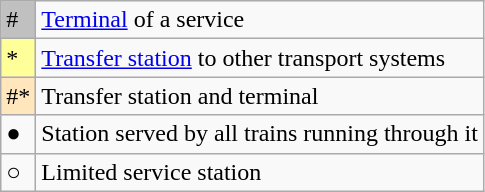<table class="wikitable">
<tr>
<td style="background-color:#C0C0C0">#</td>
<td><a href='#'>Terminal</a> of a service</td>
</tr>
<tr>
<td style="background-color:#FFFF99">*</td>
<td><a href='#'>Transfer station</a> to other transport systems</td>
</tr>
<tr>
<td style="background-color:#FFE6BD">#*</td>
<td>Transfer station and terminal</td>
</tr>
<tr>
<td>●</td>
<td>Station served by all trains running through it</td>
</tr>
<tr>
<td>○</td>
<td>Limited service station</td>
</tr>
</table>
